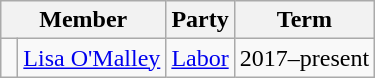<table class="wikitable">
<tr>
<th colspan="2">Member</th>
<th>Party</th>
<th>Term</th>
</tr>
<tr>
<td> </td>
<td><a href='#'>Lisa O'Malley</a></td>
<td><a href='#'>Labor</a></td>
<td>2017–present</td>
</tr>
</table>
